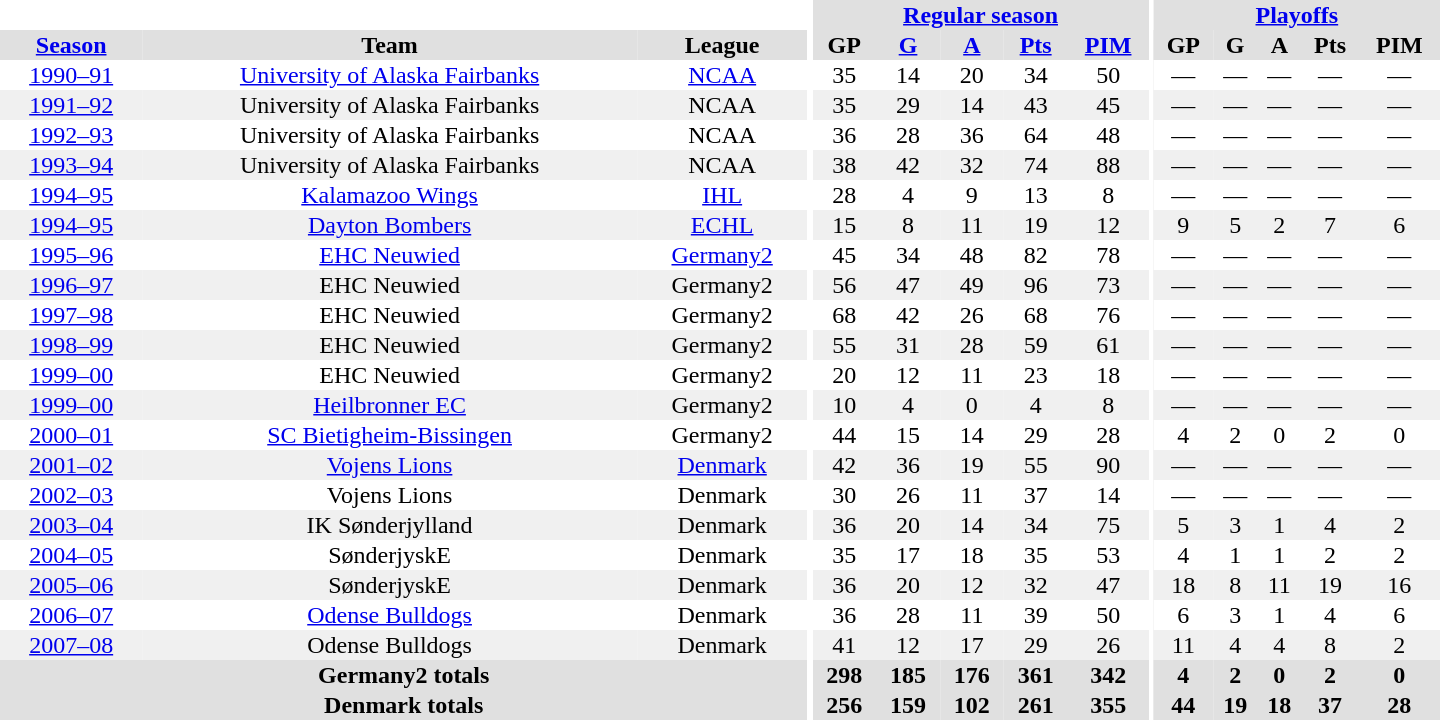<table border="0" cellpadding="1" cellspacing="0" style="text-align:center; width:60em">
<tr bgcolor="#e0e0e0">
<th colspan="3" bgcolor="#ffffff"></th>
<th rowspan="99" bgcolor="#ffffff"></th>
<th colspan="5"><a href='#'>Regular season</a></th>
<th rowspan="99" bgcolor="#ffffff"></th>
<th colspan="5"><a href='#'>Playoffs</a></th>
</tr>
<tr bgcolor="#e0e0e0">
<th><a href='#'>Season</a></th>
<th>Team</th>
<th>League</th>
<th>GP</th>
<th><a href='#'>G</a></th>
<th><a href='#'>A</a></th>
<th><a href='#'>Pts</a></th>
<th><a href='#'>PIM</a></th>
<th>GP</th>
<th>G</th>
<th>A</th>
<th>Pts</th>
<th>PIM</th>
</tr>
<tr>
<td><a href='#'>1990–91</a></td>
<td><a href='#'>University of Alaska Fairbanks</a></td>
<td><a href='#'>NCAA</a></td>
<td>35</td>
<td>14</td>
<td>20</td>
<td>34</td>
<td>50</td>
<td>—</td>
<td>—</td>
<td>—</td>
<td>—</td>
<td>—</td>
</tr>
<tr bgcolor="#f0f0f0">
<td><a href='#'>1991–92</a></td>
<td>University of Alaska Fairbanks</td>
<td>NCAA</td>
<td>35</td>
<td>29</td>
<td>14</td>
<td>43</td>
<td>45</td>
<td>—</td>
<td>—</td>
<td>—</td>
<td>—</td>
<td>—</td>
</tr>
<tr>
<td><a href='#'>1992–93</a></td>
<td>University of Alaska Fairbanks</td>
<td>NCAA</td>
<td>36</td>
<td>28</td>
<td>36</td>
<td>64</td>
<td>48</td>
<td>—</td>
<td>—</td>
<td>—</td>
<td>—</td>
<td>—</td>
</tr>
<tr bgcolor="#f0f0f0">
<td><a href='#'>1993–94</a></td>
<td>University of Alaska Fairbanks</td>
<td>NCAA</td>
<td>38</td>
<td>42</td>
<td>32</td>
<td>74</td>
<td>88</td>
<td>—</td>
<td>—</td>
<td>—</td>
<td>—</td>
<td>—</td>
</tr>
<tr>
<td><a href='#'>1994–95</a></td>
<td><a href='#'>Kalamazoo Wings</a></td>
<td><a href='#'>IHL</a></td>
<td>28</td>
<td>4</td>
<td>9</td>
<td>13</td>
<td>8</td>
<td>—</td>
<td>—</td>
<td>—</td>
<td>—</td>
<td>—</td>
</tr>
<tr bgcolor="#f0f0f0">
<td><a href='#'>1994–95</a></td>
<td><a href='#'>Dayton Bombers</a></td>
<td><a href='#'>ECHL</a></td>
<td>15</td>
<td>8</td>
<td>11</td>
<td>19</td>
<td>12</td>
<td>9</td>
<td>5</td>
<td>2</td>
<td>7</td>
<td>6</td>
</tr>
<tr>
<td><a href='#'>1995–96</a></td>
<td><a href='#'>EHC Neuwied</a></td>
<td><a href='#'>Germany2</a></td>
<td>45</td>
<td>34</td>
<td>48</td>
<td>82</td>
<td>78</td>
<td>—</td>
<td>—</td>
<td>—</td>
<td>—</td>
<td>—</td>
</tr>
<tr bgcolor="#f0f0f0">
<td><a href='#'>1996–97</a></td>
<td>EHC Neuwied</td>
<td>Germany2</td>
<td>56</td>
<td>47</td>
<td>49</td>
<td>96</td>
<td>73</td>
<td>—</td>
<td>—</td>
<td>—</td>
<td>—</td>
<td>—</td>
</tr>
<tr>
<td><a href='#'>1997–98</a></td>
<td>EHC Neuwied</td>
<td>Germany2</td>
<td>68</td>
<td>42</td>
<td>26</td>
<td>68</td>
<td>76</td>
<td>—</td>
<td>—</td>
<td>—</td>
<td>—</td>
<td>—</td>
</tr>
<tr bgcolor="#f0f0f0">
<td><a href='#'>1998–99</a></td>
<td>EHC Neuwied</td>
<td>Germany2</td>
<td>55</td>
<td>31</td>
<td>28</td>
<td>59</td>
<td>61</td>
<td>—</td>
<td>—</td>
<td>—</td>
<td>—</td>
<td>—</td>
</tr>
<tr>
<td><a href='#'>1999–00</a></td>
<td>EHC Neuwied</td>
<td>Germany2</td>
<td>20</td>
<td>12</td>
<td>11</td>
<td>23</td>
<td>18</td>
<td>—</td>
<td>—</td>
<td>—</td>
<td>—</td>
<td>—</td>
</tr>
<tr bgcolor="#f0f0f0">
<td><a href='#'>1999–00</a></td>
<td><a href='#'>Heilbronner EC</a></td>
<td>Germany2</td>
<td>10</td>
<td>4</td>
<td>0</td>
<td>4</td>
<td>8</td>
<td>—</td>
<td>—</td>
<td>—</td>
<td>—</td>
<td>—</td>
</tr>
<tr>
<td><a href='#'>2000–01</a></td>
<td><a href='#'>SC Bietigheim-Bissingen</a></td>
<td>Germany2</td>
<td>44</td>
<td>15</td>
<td>14</td>
<td>29</td>
<td>28</td>
<td>4</td>
<td>2</td>
<td>0</td>
<td>2</td>
<td>0</td>
</tr>
<tr bgcolor="#f0f0f0">
<td><a href='#'>2001–02</a></td>
<td><a href='#'>Vojens Lions</a></td>
<td><a href='#'>Denmark</a></td>
<td>42</td>
<td>36</td>
<td>19</td>
<td>55</td>
<td>90</td>
<td>—</td>
<td>—</td>
<td>—</td>
<td>—</td>
<td>—</td>
</tr>
<tr>
<td><a href='#'>2002–03</a></td>
<td>Vojens Lions</td>
<td>Denmark</td>
<td>30</td>
<td>26</td>
<td>11</td>
<td>37</td>
<td>14</td>
<td>—</td>
<td>—</td>
<td>—</td>
<td>—</td>
<td>—</td>
</tr>
<tr bgcolor="#f0f0f0">
<td><a href='#'>2003–04</a></td>
<td>IK Sønderjylland</td>
<td>Denmark</td>
<td>36</td>
<td>20</td>
<td>14</td>
<td>34</td>
<td>75</td>
<td>5</td>
<td>3</td>
<td>1</td>
<td>4</td>
<td>2</td>
</tr>
<tr>
<td><a href='#'>2004–05</a></td>
<td>SønderjyskE</td>
<td>Denmark</td>
<td>35</td>
<td>17</td>
<td>18</td>
<td>35</td>
<td>53</td>
<td>4</td>
<td>1</td>
<td>1</td>
<td>2</td>
<td>2</td>
</tr>
<tr bgcolor="#f0f0f0">
<td><a href='#'>2005–06</a></td>
<td>SønderjyskE</td>
<td>Denmark</td>
<td>36</td>
<td>20</td>
<td>12</td>
<td>32</td>
<td>47</td>
<td>18</td>
<td>8</td>
<td>11</td>
<td>19</td>
<td>16</td>
</tr>
<tr>
<td><a href='#'>2006–07</a></td>
<td><a href='#'>Odense Bulldogs</a></td>
<td>Denmark</td>
<td>36</td>
<td>28</td>
<td>11</td>
<td>39</td>
<td>50</td>
<td>6</td>
<td>3</td>
<td>1</td>
<td>4</td>
<td>6</td>
</tr>
<tr bgcolor="#f0f0f0">
<td><a href='#'>2007–08</a></td>
<td>Odense Bulldogs</td>
<td>Denmark</td>
<td>41</td>
<td>12</td>
<td>17</td>
<td>29</td>
<td>26</td>
<td>11</td>
<td>4</td>
<td>4</td>
<td>8</td>
<td>2</td>
</tr>
<tr>
</tr>
<tr ALIGN="center" bgcolor="#e0e0e0">
<th colspan="3">Germany2 totals</th>
<th ALIGN="center">298</th>
<th ALIGN="center">185</th>
<th ALIGN="center">176</th>
<th ALIGN="center">361</th>
<th ALIGN="center">342</th>
<th ALIGN="center">4</th>
<th ALIGN="center">2</th>
<th ALIGN="center">0</th>
<th ALIGN="center">2</th>
<th ALIGN="center">0</th>
</tr>
<tr>
</tr>
<tr ALIGN="center" bgcolor="#e0e0e0">
<th colspan="3">Denmark totals</th>
<th ALIGN="center">256</th>
<th ALIGN="center">159</th>
<th ALIGN="center">102</th>
<th ALIGN="center">261</th>
<th ALIGN="center">355</th>
<th ALIGN="center">44</th>
<th ALIGN="center">19</th>
<th ALIGN="center">18</th>
<th ALIGN="center">37</th>
<th ALIGN="center">28</th>
</tr>
</table>
